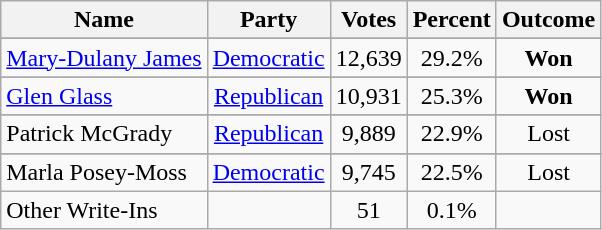<table class=wikitable style="text-align:center">
<tr>
<th>Name</th>
<th>Party</th>
<th>Votes</th>
<th>Percent</th>
<th>Outcome</th>
</tr>
<tr>
</tr>
<tr>
<td align=left><a href='#'>Mary-Dulany James</a></td>
<td><a href='#'>Democratic</a></td>
<td>12,639</td>
<td>29.2%</td>
<td><strong>Won</strong></td>
</tr>
<tr>
</tr>
<tr>
<td align=left><a href='#'>Glen Glass</a></td>
<td><a href='#'>Republican</a></td>
<td>10,931</td>
<td>25.3%</td>
<td><strong>Won</strong></td>
</tr>
<tr>
</tr>
<tr>
<td align=left>Patrick McGrady</td>
<td><a href='#'>Republican</a></td>
<td>9,889</td>
<td>22.9%</td>
<td>Lost</td>
</tr>
<tr>
</tr>
<tr>
<td align=left>Marla Posey-Moss</td>
<td><a href='#'>Democratic</a></td>
<td>9,745</td>
<td>22.5%</td>
<td>Lost</td>
</tr>
<tr>
<td align=left>Other Write-Ins</td>
<td></td>
<td>51</td>
<td>0.1%</td>
<td></td>
</tr>
</table>
